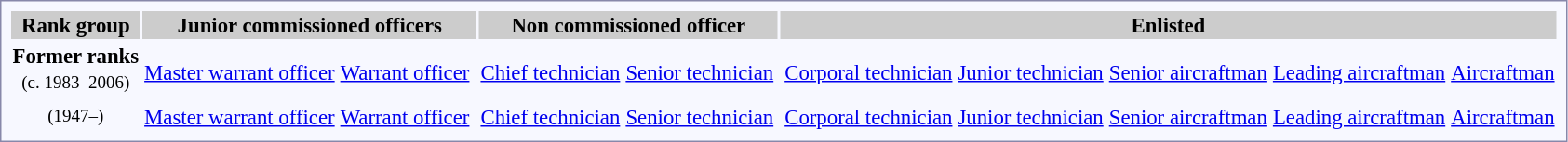<table style="border:1px solid #8888aa; background-color:#f7f8ff; padding:5px; font-size:95%; margin: 0px 12px 12px 0px;">
<tr style="background:#ccc;">
<th>Rank group</th>
<th colspan=9>Junior commissioned officers</th>
<th colspan=11>Non commissioned officer</th>
<th colspan=16>Enlisted<br></th>
</tr>
<tr style="text-align:center;">
<td rowspan=2><strong>Former ranks</strong><br><small>(c. 1983–2006)</small></td>
<td colspan=6></td>
<td colspan=2></td>
<td colspan=1 rowspan=2></td>
<td colspan=1></td>
<td colspan=6></td>
<td colspan=6 rowspan=2></td>
<td colspan=4></td>
<td colspan=2></td>
<td colspan=3></td>
<td colspan=3></td>
<td colspan=2></td>
</tr>
<tr style="text-align:center;">
<td colspan=6><a href='#'>Master warrant officer</a></td>
<td colspan=2><a href='#'>Warrant officer</a></td>
<td colspan=1><a href='#'>Chief technician</a></td>
<td colspan=6><a href='#'>Senior technician</a></td>
<td colspan=4><a href='#'>Corporal technician</a></td>
<td colspan=2><a href='#'>Junior technician</a></td>
<td colspan=3><a href='#'>Senior aircraftman</a></td>
<td colspan=3><a href='#'>Leading aircraftman</a></td>
<td colspan=2><a href='#'>Aircraftman</a></td>
</tr>
<tr style="text-align:center;">
<td rowspan=2><small>(1947–)</small></td>
<td colspan=6></td>
<td colspan=2></td>
<td colspan=1 rowspan=2></td>
<td colspan=1></td>
<td colspan=6></td>
<td colspan=6 rowspan=2></td>
<td colspan=4></td>
<td colspan=2></td>
<td colspan=3></td>
<td colspan=3></td>
<td colspan=2></td>
</tr>
<tr style="text-align:center;">
<td colspan=6><a href='#'>Master warrant officer</a></td>
<td colspan=2><a href='#'>Warrant officer</a></td>
<td colspan=1><a href='#'>Chief technician</a></td>
<td colspan=6><a href='#'>Senior technician</a></td>
<td colspan=4><a href='#'>Corporal technician</a></td>
<td colspan=2><a href='#'>Junior technician</a></td>
<td colspan=3><a href='#'>Senior aircraftman</a></td>
<td colspan=3><a href='#'>Leading aircraftman</a></td>
<td colspan=2><a href='#'>Aircraftman</a></td>
</tr>
</table>
